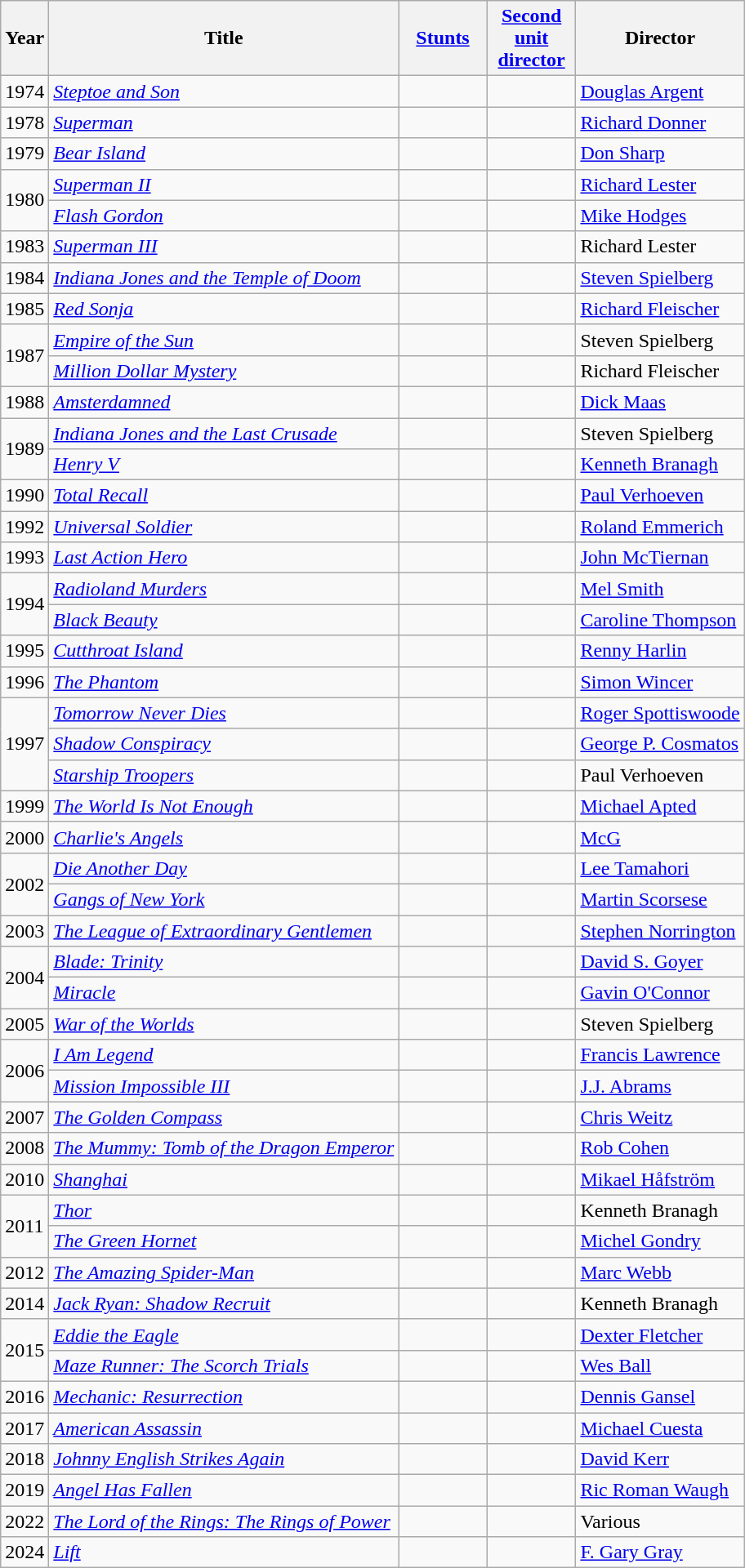<table class="wikitable sortable" border="1">
<tr>
<th>Year</th>
<th>Title</th>
<th width="65"><a href='#'>Stunts</a></th>
<th width="65"><a href='#'>Second unit director</a></th>
<th>Director</th>
</tr>
<tr>
<td>1974</td>
<td><em><a href='#'>Steptoe and Son</a></em></td>
<td></td>
<td></td>
<td><a href='#'>Douglas Argent</a></td>
</tr>
<tr>
<td>1978</td>
<td><em><a href='#'>Superman</a></em></td>
<td></td>
<td></td>
<td><a href='#'>Richard Donner</a></td>
</tr>
<tr>
<td>1979</td>
<td><em><a href='#'>Bear Island</a></em></td>
<td></td>
<td></td>
<td><a href='#'>Don Sharp</a></td>
</tr>
<tr>
<td rowspan="2">1980</td>
<td><em><a href='#'>Superman II</a></em></td>
<td></td>
<td></td>
<td><a href='#'>Richard Lester</a></td>
</tr>
<tr>
<td><em><a href='#'>Flash Gordon</a></em></td>
<td></td>
<td></td>
<td><a href='#'>Mike Hodges</a></td>
</tr>
<tr>
<td>1983</td>
<td><em><a href='#'>Superman III</a></em></td>
<td></td>
<td></td>
<td>Richard Lester</td>
</tr>
<tr>
<td>1984</td>
<td><em><a href='#'>Indiana Jones and the Temple of Doom</a></em></td>
<td></td>
<td></td>
<td><a href='#'>Steven Spielberg</a></td>
</tr>
<tr>
<td>1985</td>
<td><em><a href='#'>Red Sonja</a></em></td>
<td></td>
<td></td>
<td><a href='#'>Richard Fleischer</a></td>
</tr>
<tr>
<td rowspan="2">1987</td>
<td><em><a href='#'>Empire of the Sun</a></em></td>
<td></td>
<td></td>
<td>Steven Spielberg</td>
</tr>
<tr>
<td><em><a href='#'>Million Dollar Mystery</a></em></td>
<td></td>
<td></td>
<td>Richard Fleischer</td>
</tr>
<tr>
<td rowspan="1">1988</td>
<td><em><a href='#'>Amsterdamned</a></em></td>
<td></td>
<td></td>
<td><a href='#'>Dick Maas</a></td>
</tr>
<tr>
<td rowspan="2">1989</td>
<td><em><a href='#'>Indiana Jones and the Last Crusade</a></em></td>
<td></td>
<td></td>
<td>Steven Spielberg</td>
</tr>
<tr>
<td><em><a href='#'>Henry V</a></em></td>
<td></td>
<td></td>
<td><a href='#'>Kenneth Branagh</a></td>
</tr>
<tr>
<td>1990</td>
<td><em><a href='#'>Total Recall</a></em></td>
<td></td>
<td></td>
<td><a href='#'>Paul Verhoeven</a></td>
</tr>
<tr>
<td>1992</td>
<td><em><a href='#'>Universal Soldier</a></em></td>
<td></td>
<td></td>
<td><a href='#'>Roland Emmerich</a></td>
</tr>
<tr>
<td>1993</td>
<td><em><a href='#'>Last Action Hero</a></em></td>
<td></td>
<td></td>
<td><a href='#'>John McTiernan</a></td>
</tr>
<tr>
<td rowspan="2">1994</td>
<td><em><a href='#'>Radioland Murders</a></em></td>
<td></td>
<td></td>
<td><a href='#'>Mel Smith</a></td>
</tr>
<tr>
<td><em><a href='#'>Black Beauty</a></em></td>
<td></td>
<td></td>
<td><a href='#'>Caroline Thompson</a></td>
</tr>
<tr>
<td>1995</td>
<td><em><a href='#'>Cutthroat Island</a></em></td>
<td></td>
<td></td>
<td><a href='#'>Renny Harlin</a></td>
</tr>
<tr>
<td>1996</td>
<td><em><a href='#'>The Phantom</a></em></td>
<td></td>
<td></td>
<td><a href='#'>Simon Wincer</a></td>
</tr>
<tr>
<td rowspan="3">1997</td>
<td><em><a href='#'>Tomorrow Never Dies</a></em></td>
<td></td>
<td></td>
<td><a href='#'>Roger Spottiswoode</a></td>
</tr>
<tr>
<td><em><a href='#'>Shadow Conspiracy</a></em></td>
<td></td>
<td></td>
<td><a href='#'>George P. Cosmatos</a></td>
</tr>
<tr>
<td><em><a href='#'>Starship Troopers</a></em></td>
<td></td>
<td></td>
<td>Paul Verhoeven</td>
</tr>
<tr>
<td>1999</td>
<td><em><a href='#'>The World Is Not Enough</a></em></td>
<td></td>
<td></td>
<td><a href='#'>Michael Apted</a></td>
</tr>
<tr>
<td>2000</td>
<td><em><a href='#'>Charlie's Angels</a></em></td>
<td></td>
<td></td>
<td><a href='#'>McG</a></td>
</tr>
<tr>
<td rowspan="2">2002</td>
<td><em><a href='#'>Die Another Day</a></em></td>
<td></td>
<td></td>
<td><a href='#'>Lee Tamahori</a></td>
</tr>
<tr>
<td><em><a href='#'>Gangs of New York</a></em></td>
<td></td>
<td></td>
<td><a href='#'>Martin Scorsese</a></td>
</tr>
<tr>
<td>2003</td>
<td><em><a href='#'>The League of Extraordinary Gentlemen</a></em></td>
<td></td>
<td></td>
<td><a href='#'>Stephen Norrington</a></td>
</tr>
<tr>
<td rowspan="2">2004</td>
<td><em><a href='#'>Blade: Trinity</a></em></td>
<td></td>
<td></td>
<td><a href='#'>David S. Goyer</a></td>
</tr>
<tr>
<td><em><a href='#'>Miracle</a></em></td>
<td></td>
<td></td>
<td><a href='#'>Gavin O'Connor</a></td>
</tr>
<tr>
<td>2005</td>
<td><em><a href='#'>War of the Worlds</a></em></td>
<td></td>
<td></td>
<td>Steven Spielberg</td>
</tr>
<tr>
<td rowspan="2">2006</td>
<td><em><a href='#'>I Am Legend</a></em></td>
<td></td>
<td></td>
<td><a href='#'>Francis Lawrence</a></td>
</tr>
<tr>
<td><em><a href='#'>Mission Impossible III</a></em></td>
<td></td>
<td></td>
<td><a href='#'>J.J. Abrams</a></td>
</tr>
<tr>
<td>2007</td>
<td><em><a href='#'>The Golden Compass</a></em></td>
<td></td>
<td></td>
<td><a href='#'>Chris Weitz</a></td>
</tr>
<tr>
<td>2008</td>
<td><em><a href='#'>The Mummy: Tomb of the Dragon Emperor</a></em></td>
<td></td>
<td></td>
<td><a href='#'>Rob Cohen</a></td>
</tr>
<tr>
<td>2010</td>
<td><em><a href='#'>Shanghai</a></em></td>
<td></td>
<td></td>
<td><a href='#'>Mikael Håfström</a></td>
</tr>
<tr>
<td rowspan="2">2011</td>
<td><em><a href='#'>Thor</a></em></td>
<td></td>
<td></td>
<td>Kenneth Branagh</td>
</tr>
<tr>
<td><em><a href='#'>The Green Hornet</a></em></td>
<td></td>
<td></td>
<td><a href='#'>Michel Gondry</a></td>
</tr>
<tr>
<td>2012</td>
<td><em><a href='#'>The Amazing Spider-Man</a></em></td>
<td></td>
<td></td>
<td><a href='#'>Marc Webb</a></td>
</tr>
<tr>
<td>2014</td>
<td><em><a href='#'>Jack Ryan: Shadow Recruit</a></em></td>
<td></td>
<td></td>
<td>Kenneth Branagh</td>
</tr>
<tr>
<td rowspan="2">2015</td>
<td><em><a href='#'>Eddie the Eagle</a></em></td>
<td></td>
<td></td>
<td><a href='#'>Dexter Fletcher</a></td>
</tr>
<tr>
<td><em><a href='#'>Maze Runner: The Scorch Trials</a></em></td>
<td></td>
<td></td>
<td><a href='#'>Wes Ball</a></td>
</tr>
<tr>
<td>2016</td>
<td><em><a href='#'>Mechanic: Resurrection</a></em></td>
<td></td>
<td></td>
<td><a href='#'>Dennis Gansel</a></td>
</tr>
<tr>
<td>2017</td>
<td><em><a href='#'>American Assassin</a></em></td>
<td></td>
<td></td>
<td><a href='#'>Michael Cuesta</a></td>
</tr>
<tr>
<td>2018</td>
<td><em><a href='#'>Johnny English Strikes Again</a></em></td>
<td></td>
<td></td>
<td><a href='#'>David Kerr</a></td>
</tr>
<tr>
<td>2019</td>
<td><em><a href='#'>Angel Has Fallen</a></em></td>
<td></td>
<td></td>
<td><a href='#'>Ric Roman Waugh</a></td>
</tr>
<tr>
<td>2022</td>
<td><em><a href='#'>The Lord of the Rings: The Rings of Power</a></em></td>
<td></td>
<td></td>
<td>Various</td>
</tr>
<tr>
<td>2024</td>
<td><em><a href='#'>Lift</a></em></td>
<td></td>
<td></td>
<td><a href='#'>F. Gary Gray</a></td>
</tr>
</table>
